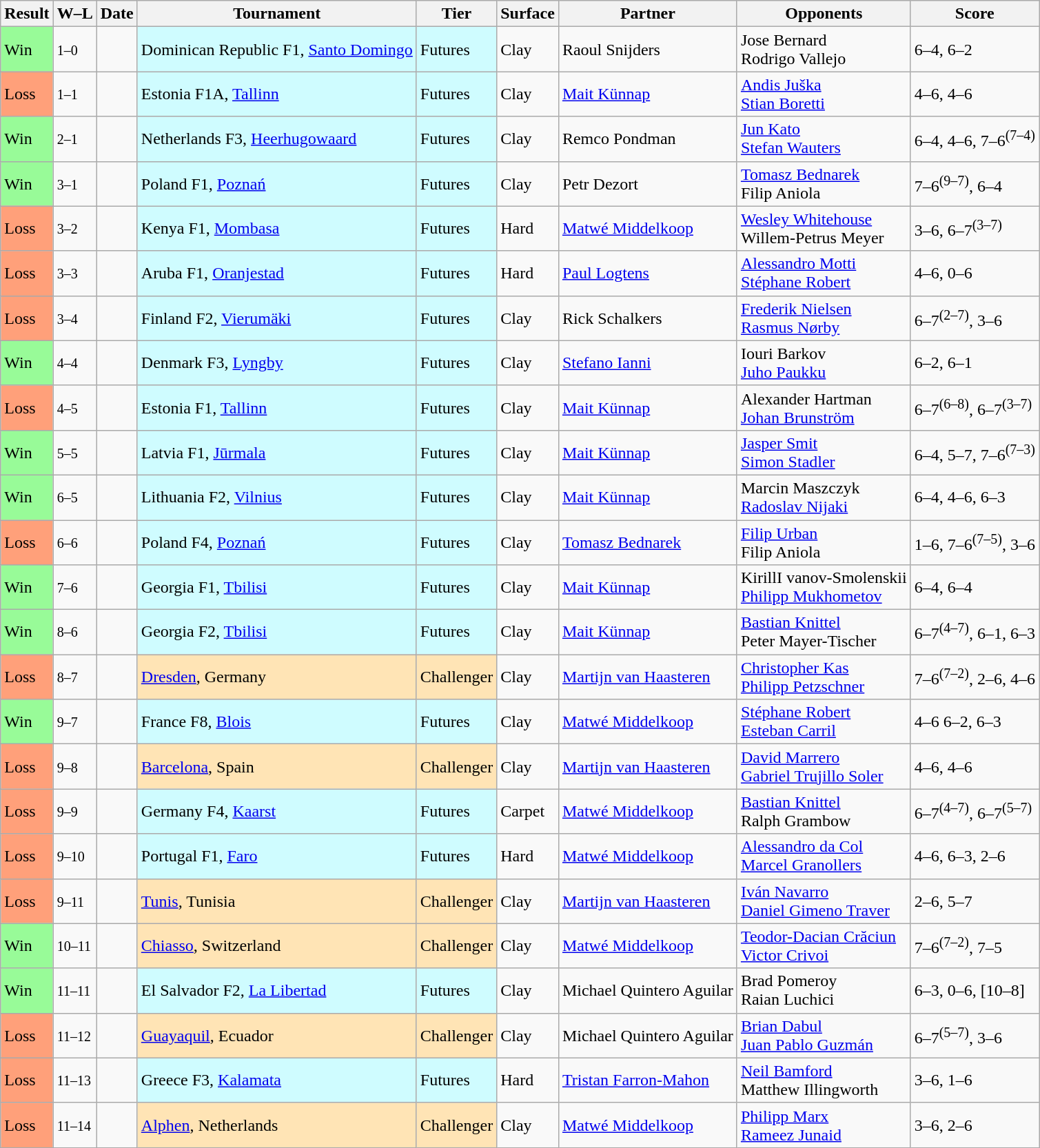<table class="sortable wikitable">
<tr>
<th>Result</th>
<th class="unsortable">W–L</th>
<th>Date</th>
<th>Tournament</th>
<th>Tier</th>
<th>Surface</th>
<th>Partner</th>
<th>Opponents</th>
<th class="unsortable">Score</th>
</tr>
<tr>
<td bgcolor=98FB98>Win</td>
<td><small>1–0</small></td>
<td></td>
<td style="background:#cffcff;">Dominican Republic F1, <a href='#'>Santo Domingo</a></td>
<td style="background:#cffcff;">Futures</td>
<td>Clay</td>
<td> Raoul Snijders</td>
<td> Jose Bernard <br>  Rodrigo Vallejo</td>
<td>6–4, 6–2</td>
</tr>
<tr>
<td bgcolor=FFA07A>Loss</td>
<td><small>1–1</small></td>
<td></td>
<td style="background:#cffcff;">Estonia F1A, <a href='#'>Tallinn</a></td>
<td style="background:#cffcff;">Futures</td>
<td>Clay</td>
<td> <a href='#'>Mait Künnap</a></td>
<td> <a href='#'>Andis Juška</a> <br>  <a href='#'>Stian Boretti</a></td>
<td>4–6, 4–6</td>
</tr>
<tr>
<td bgcolor=98FB98>Win</td>
<td><small>2–1</small></td>
<td></td>
<td style="background:#cffcff;">Netherlands F3, <a href='#'>Heerhugowaard</a></td>
<td style="background:#cffcff;">Futures</td>
<td>Clay</td>
<td> Remco Pondman</td>
<td> <a href='#'>Jun Kato</a> <br>  <a href='#'>Stefan Wauters</a></td>
<td>6–4, 4–6, 7–6<sup>(7–4)</sup></td>
</tr>
<tr>
<td bgcolor=98FB98>Win</td>
<td><small>3–1</small></td>
<td></td>
<td style="background:#cffcff;">Poland F1, <a href='#'>Poznań</a></td>
<td style="background:#cffcff;">Futures</td>
<td>Clay</td>
<td> Petr Dezort</td>
<td> <a href='#'>Tomasz Bednarek</a> <br>  Filip Aniola</td>
<td>7–6<sup>(9–7)</sup>, 6–4</td>
</tr>
<tr>
<td bgcolor=FFA07A>Loss</td>
<td><small>3–2</small></td>
<td></td>
<td style="background:#cffcff;">Kenya F1, <a href='#'>Mombasa</a></td>
<td style="background:#cffcff;">Futures</td>
<td>Hard</td>
<td> <a href='#'>Matwé Middelkoop</a></td>
<td> <a href='#'>Wesley Whitehouse</a> <br>  Willem-Petrus Meyer</td>
<td>3–6, 6–7<sup>(3–7)</sup></td>
</tr>
<tr>
<td bgcolor=FFA07A>Loss</td>
<td><small>3–3</small></td>
<td></td>
<td style="background:#cffcff;">Aruba F1, <a href='#'>Oranjestad</a></td>
<td style="background:#cffcff;">Futures</td>
<td>Hard</td>
<td> <a href='#'>Paul Logtens</a></td>
<td> <a href='#'>Alessandro Motti</a> <br>  <a href='#'>Stéphane Robert</a></td>
<td>4–6, 0–6</td>
</tr>
<tr>
<td bgcolor=FFA07A>Loss</td>
<td><small>3–4</small></td>
<td></td>
<td style="background:#cffcff;">Finland F2, <a href='#'>Vierumäki</a></td>
<td style="background:#cffcff;">Futures</td>
<td>Clay</td>
<td> Rick Schalkers</td>
<td> <a href='#'>Frederik Nielsen</a> <br>  <a href='#'>Rasmus Nørby</a></td>
<td>6–7<sup>(2–7)</sup>, 3–6</td>
</tr>
<tr>
<td bgcolor=98FB98>Win</td>
<td><small>4–4</small></td>
<td></td>
<td style="background:#cffcff;">Denmark F3, <a href='#'>Lyngby</a></td>
<td style="background:#cffcff;">Futures</td>
<td>Clay</td>
<td> <a href='#'>Stefano Ianni</a></td>
<td> Iouri Barkov <br>  <a href='#'>Juho Paukku</a></td>
<td>6–2, 6–1</td>
</tr>
<tr>
<td bgcolor=FFA07A>Loss</td>
<td><small>4–5</small></td>
<td></td>
<td style="background:#cffcff;">Estonia F1, <a href='#'>Tallinn</a></td>
<td style="background:#cffcff;">Futures</td>
<td>Clay</td>
<td> <a href='#'>Mait Künnap</a></td>
<td> Alexander Hartman <br>  <a href='#'>Johan Brunström</a></td>
<td>6–7<sup>(6–8)</sup>, 6–7<sup>(3–7)</sup></td>
</tr>
<tr>
<td bgcolor=98FB98>Win</td>
<td><small>5–5</small></td>
<td></td>
<td style="background:#cffcff;">Latvia F1, <a href='#'>Jūrmala</a></td>
<td style="background:#cffcff;">Futures</td>
<td>Clay</td>
<td> <a href='#'>Mait Künnap</a></td>
<td> <a href='#'>Jasper Smit</a> <br>  <a href='#'>Simon Stadler</a></td>
<td>6–4, 5–7, 7–6<sup>(7–3)</sup></td>
</tr>
<tr>
<td bgcolor=98FB98>Win</td>
<td><small>6–5</small></td>
<td></td>
<td style="background:#cffcff;">Lithuania F2, <a href='#'>Vilnius</a></td>
<td style="background:#cffcff;">Futures</td>
<td>Clay</td>
<td> <a href='#'>Mait Künnap</a></td>
<td> Marcin Maszczyk <br>  <a href='#'>Radoslav Nijaki</a></td>
<td>6–4, 4–6, 6–3</td>
</tr>
<tr>
<td bgcolor=FFA07A>Loss</td>
<td><small>6–6</small></td>
<td></td>
<td style="background:#cffcff;">Poland F4, <a href='#'>Poznań</a></td>
<td style="background:#cffcff;">Futures</td>
<td>Clay</td>
<td> <a href='#'>Tomasz Bednarek</a></td>
<td> <a href='#'>Filip Urban</a> <br>  Filip Aniola</td>
<td>1–6, 7–6<sup>(7–5)</sup>, 3–6</td>
</tr>
<tr>
<td bgcolor=98FB98>Win</td>
<td><small>7–6</small></td>
<td></td>
<td style="background:#cffcff;">Georgia F1, <a href='#'>Tbilisi</a></td>
<td style="background:#cffcff;">Futures</td>
<td>Clay</td>
<td> <a href='#'>Mait Künnap</a></td>
<td> KirillI vanov-Smolenskii <br>  <a href='#'>Philipp Mukhometov</a></td>
<td>6–4, 6–4</td>
</tr>
<tr>
<td bgcolor=98FB98>Win</td>
<td><small>8–6</small></td>
<td></td>
<td style="background:#cffcff;">Georgia F2, <a href='#'>Tbilisi</a></td>
<td style="background:#cffcff;">Futures</td>
<td>Clay</td>
<td> <a href='#'>Mait Künnap</a></td>
<td> <a href='#'>Bastian Knittel</a> <br>  Peter Mayer-Tischer</td>
<td>6–7<sup>(4–7)</sup>, 6–1, 6–3</td>
</tr>
<tr>
<td bgcolor=FFA07A>Loss</td>
<td><small>8–7</small></td>
<td></td>
<td style="background:moccasin;"><a href='#'>Dresden</a>, Germany</td>
<td style="background:moccasin;">Challenger</td>
<td>Clay</td>
<td> <a href='#'>Martijn van Haasteren</a></td>
<td> <a href='#'>Christopher Kas</a> <br>  <a href='#'>Philipp Petzschner</a></td>
<td>7–6<sup>(7–2)</sup>, 2–6, 4–6</td>
</tr>
<tr>
<td bgcolor=98FB98>Win</td>
<td><small>9–7</small></td>
<td></td>
<td style="background:#cffcff;">France F8, <a href='#'>Blois</a></td>
<td style="background:#cffcff;">Futures</td>
<td>Clay</td>
<td> <a href='#'>Matwé Middelkoop</a></td>
<td> <a href='#'>Stéphane Robert</a> <br>  <a href='#'>Esteban Carril</a></td>
<td>4–6 6–2, 6–3</td>
</tr>
<tr>
<td bgcolor=FFA07A>Loss</td>
<td><small>9–8</small></td>
<td></td>
<td style="background:moccasin;"><a href='#'>Barcelona</a>, Spain</td>
<td style="background:moccasin;">Challenger</td>
<td>Clay</td>
<td> <a href='#'>Martijn van Haasteren</a></td>
<td> <a href='#'>David Marrero</a> <br>  <a href='#'>Gabriel Trujillo Soler</a></td>
<td>4–6, 4–6</td>
</tr>
<tr>
<td bgcolor=FFA07A>Loss</td>
<td><small>9–9</small></td>
<td></td>
<td style="background:#cffcff;">Germany F4, <a href='#'>Kaarst</a></td>
<td style="background:#cffcff;">Futures</td>
<td>Carpet</td>
<td> <a href='#'>Matwé Middelkoop</a></td>
<td> <a href='#'>Bastian Knittel</a> <br>  Ralph Grambow</td>
<td>6–7<sup>(4–7)</sup>, 6–7<sup>(5–7)</sup></td>
</tr>
<tr>
<td bgcolor=FFA07A>Loss</td>
<td><small>9–10</small></td>
<td></td>
<td style="background:#cffcff;">Portugal F1, <a href='#'>Faro</a></td>
<td style="background:#cffcff;">Futures</td>
<td>Hard</td>
<td> <a href='#'>Matwé Middelkoop</a></td>
<td> <a href='#'>Alessandro da Col</a> <br>  <a href='#'>Marcel Granollers</a></td>
<td>4–6, 6–3, 2–6</td>
</tr>
<tr>
<td bgcolor=FFA07A>Loss</td>
<td><small>9–11</small></td>
<td></td>
<td style="background:moccasin;"><a href='#'>Tunis</a>, Tunisia</td>
<td style="background:moccasin;">Challenger</td>
<td>Clay</td>
<td> <a href='#'>Martijn van Haasteren</a></td>
<td> <a href='#'>Iván Navarro</a> <br>  <a href='#'>Daniel Gimeno Traver</a></td>
<td>2–6, 5–7</td>
</tr>
<tr>
<td bgcolor=98FB98>Win</td>
<td><small>10–11</small></td>
<td></td>
<td style="background:moccasin;"><a href='#'>Chiasso</a>, Switzerland</td>
<td style="background:moccasin;">Challenger</td>
<td>Clay</td>
<td> <a href='#'>Matwé Middelkoop</a></td>
<td> <a href='#'>Teodor-Dacian Crăciun</a> <br>  <a href='#'>Victor Crivoi</a></td>
<td>7–6<sup>(7–2)</sup>, 7–5</td>
</tr>
<tr>
<td bgcolor=98FB98>Win</td>
<td><small>11–11</small></td>
<td></td>
<td style="background:#cffcff;">El Salvador F2, <a href='#'>La Libertad</a></td>
<td style="background:#cffcff;">Futures</td>
<td>Clay</td>
<td> Michael Quintero Aguilar</td>
<td> Brad Pomeroy <br>  Raian Luchici</td>
<td>6–3, 0–6, [10–8]</td>
</tr>
<tr>
<td bgcolor=FFA07A>Loss</td>
<td><small>11–12</small></td>
<td></td>
<td style="background:moccasin;"><a href='#'>Guayaquil</a>, Ecuador</td>
<td style="background:moccasin;">Challenger</td>
<td>Clay</td>
<td> Michael Quintero Aguilar</td>
<td> <a href='#'>Brian Dabul</a> <br>  <a href='#'>Juan Pablo Guzmán</a></td>
<td>6–7<sup>(5–7)</sup>, 3–6</td>
</tr>
<tr>
<td bgcolor=FFA07A>Loss</td>
<td><small>11–13</small></td>
<td></td>
<td style="background:#cffcff;">Greece F3, <a href='#'>Kalamata</a></td>
<td style="background:#cffcff;">Futures</td>
<td>Hard</td>
<td> <a href='#'>Tristan Farron-Mahon</a></td>
<td> <a href='#'>Neil Bamford</a> <br>  Matthew Illingworth</td>
<td>3–6, 1–6</td>
</tr>
<tr>
<td bgcolor=FFA07A>Loss</td>
<td><small>11–14</small></td>
<td></td>
<td style="background:moccasin;"><a href='#'>Alphen</a>, Netherlands</td>
<td style="background:moccasin;">Challenger</td>
<td>Clay</td>
<td> <a href='#'>Matwé Middelkoop</a></td>
<td> <a href='#'>Philipp Marx</a> <br>  <a href='#'>Rameez Junaid</a></td>
<td>3–6, 2–6</td>
</tr>
</table>
